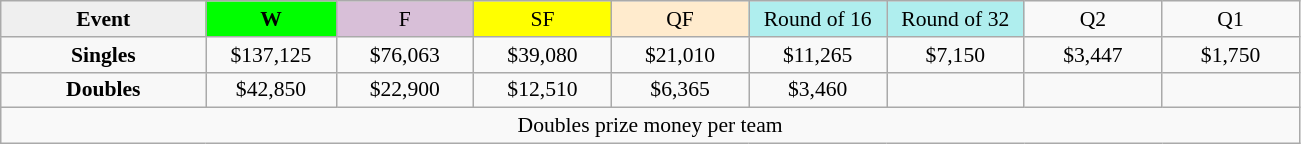<table class=wikitable style=font-size:90%;text-align:center>
<tr>
<td width=130 bgcolor=efefef><strong>Event</strong></td>
<td width=80 bgcolor=lime><strong>W</strong></td>
<td width=85 bgcolor=thistle>F</td>
<td width=85 bgcolor=ffff00>SF</td>
<td width=85 bgcolor=ffebcd>QF</td>
<td width=85 bgcolor=afeeee>Round of 16</td>
<td width=85 bgcolor=afeeee>Round of 32</td>
<td width=85>Q2</td>
<td width=85>Q1</td>
</tr>
<tr>
<td style="background:#f8f8f8;"><strong>Singles</strong></td>
<td>$137,125</td>
<td>$76,063</td>
<td>$39,080</td>
<td>$21,010</td>
<td>$11,265</td>
<td>$7,150</td>
<td>$3,447</td>
<td>$1,750</td>
</tr>
<tr>
<td style="background:#f8f8f8;"><strong>Doubles</strong></td>
<td>$42,850</td>
<td>$22,900</td>
<td>$12,510</td>
<td>$6,365</td>
<td>$3,460</td>
<td></td>
<td></td>
<td></td>
</tr>
<tr>
<td colspan=10>Doubles prize money per team</td>
</tr>
</table>
